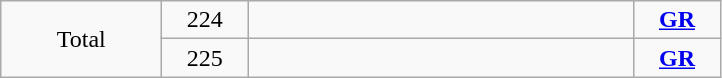<table class = "wikitable" style="text-align:center;">
<tr>
<td rowspan=2 width=100>Total</td>
<td width=50>224</td>
<td width=250 align=left></td>
<td width=50><strong><a href='#'>GR</a></strong></td>
</tr>
<tr>
<td>225</td>
<td align=left></td>
<td><strong><a href='#'>GR</a></strong></td>
</tr>
</table>
